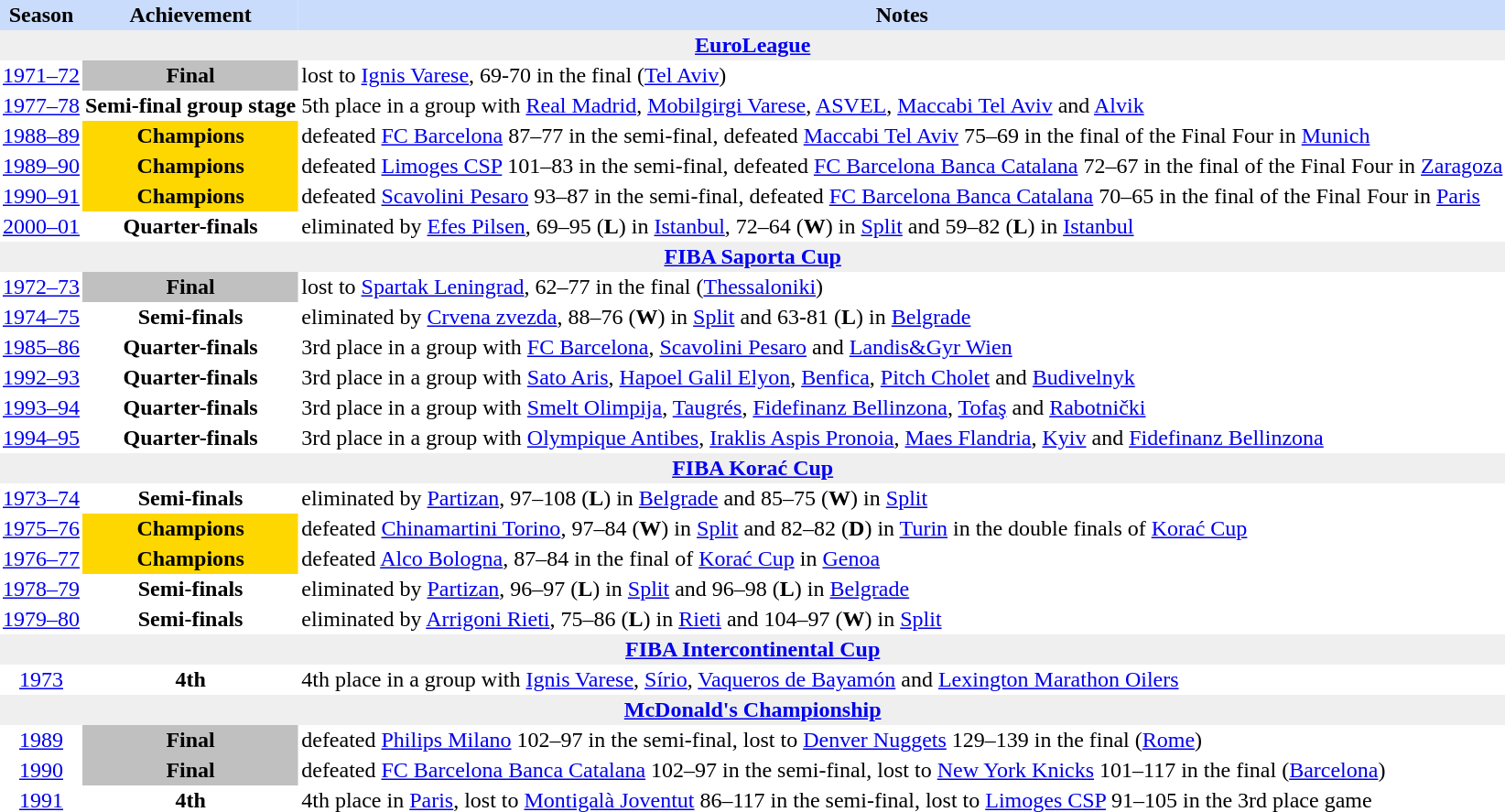<table class="toccolours" border="0" cellpadding="2" cellspacing="0" align="left" style="margin:0.5em;">
<tr bgcolor=#CADCFB>
<th>Season</th>
<th>Achievement</th>
<th>Notes</th>
</tr>
<tr>
<th colspan=4 bgcolor=#EFEFEF><a href='#'>EuroLeague</a></th>
</tr>
<tr>
<td align="center"><a href='#'>1971–72</a></td>
<td align="center" bgcolor= silver><strong>Final</strong></td>
<td align="left">lost to <a href='#'>Ignis Varese</a>, 69-70 in the final (<a href='#'>Tel Aviv</a>)</td>
</tr>
<tr>
<td align="center"><a href='#'>1977–78</a></td>
<td align="center"><strong>Semi-final group stage</strong></td>
<td align="left">5th place in a group with <a href='#'>Real Madrid</a>, <a href='#'>Mobilgirgi Varese</a>, <a href='#'>ASVEL</a>, <a href='#'>Maccabi Tel Aviv</a> and <a href='#'>Alvik</a></td>
</tr>
<tr>
<td align="center"><a href='#'>1988–89</a></td>
<td align="center" bgcolor="gold"><strong>Champions</strong></td>
<td align="left">defeated <a href='#'>FC Barcelona</a> 87–77 in the semi-final, defeated <a href='#'>Maccabi Tel Aviv</a> 75–69 in the final of the Final Four in <a href='#'>Munich</a></td>
</tr>
<tr>
<td align="center"><a href='#'>1989–90</a></td>
<td align="center" bgcolor="gold"><strong>Champions</strong></td>
<td align="left">defeated <a href='#'>Limoges CSP</a> 101–83 in the semi-final, defeated <a href='#'>FC Barcelona Banca Catalana</a> 72–67 in the final of the Final Four in <a href='#'>Zaragoza</a></td>
</tr>
<tr>
<td align="center"><a href='#'>1990–91</a></td>
<td align="center" bgcolor="gold"><strong>Champions</strong></td>
<td align="left">defeated <a href='#'>Scavolini Pesaro</a> 93–87 in the semi-final, defeated <a href='#'>FC Barcelona Banca Catalana</a> 70–65 in the final of the Final Four in <a href='#'>Paris</a></td>
</tr>
<tr>
<td align="center"><a href='#'>2000–01</a></td>
<td align="center"><strong>Quarter-finals</strong></td>
<td align="left">eliminated by <a href='#'>Efes Pilsen</a>, 69–95 (<strong>L</strong>) in <a href='#'>Istanbul</a>, 72–64 (<strong>W</strong>) in <a href='#'>Split</a> and 59–82 (<strong>L</strong>) in <a href='#'>Istanbul</a></td>
</tr>
<tr>
<th colspan=4 bgcolor=#EFEFEF><a href='#'>FIBA Saporta Cup</a></th>
</tr>
<tr>
<td align="center"><a href='#'>1972–73</a></td>
<td align="center" bgcolor= silver><strong>Final</strong></td>
<td align="left">lost to <a href='#'>Spartak Leningrad</a>, 62–77 in the final (<a href='#'>Thessaloniki</a>)</td>
</tr>
<tr>
<td align="center"><a href='#'>1974–75</a></td>
<td align="center"><strong>Semi-finals</strong></td>
<td align="left">eliminated by <a href='#'>Crvena zvezda</a>, 88–76 (<strong>W</strong>) in <a href='#'>Split</a> and 63-81 (<strong>L</strong>) in <a href='#'>Belgrade</a></td>
</tr>
<tr>
<td align="center"><a href='#'>1985–86</a></td>
<td align="center"><strong>Quarter-finals</strong></td>
<td align="left">3rd place in a group with <a href='#'>FC Barcelona</a>, <a href='#'>Scavolini Pesaro</a> and <a href='#'>Landis&Gyr Wien</a></td>
</tr>
<tr>
<td align="center"><a href='#'>1992–93</a></td>
<td align="center"><strong>Quarter-finals</strong></td>
<td align="left">3rd place in a group with <a href='#'>Sato Aris</a>, <a href='#'>Hapoel Galil Elyon</a>, <a href='#'>Benfica</a>, <a href='#'>Pitch Cholet</a> and <a href='#'>Budivelnyk</a></td>
</tr>
<tr>
<td align="center"><a href='#'>1993–94</a></td>
<td align="center"><strong>Quarter-finals</strong></td>
<td align="left">3rd place in a group with <a href='#'>Smelt Olimpija</a>, <a href='#'>Taugrés</a>, <a href='#'>Fidefinanz Bellinzona</a>, <a href='#'>Tofaş</a> and <a href='#'>Rabotnički</a></td>
</tr>
<tr>
<td align="center"><a href='#'>1994–95</a></td>
<td align="center"><strong>Quarter-finals</strong></td>
<td align="left">3rd place in a group with <a href='#'>Olympique Antibes</a>, <a href='#'>Iraklis Aspis Pronoia</a>, <a href='#'>Maes Flandria</a>, <a href='#'>Kyiv</a> and <a href='#'>Fidefinanz Bellinzona</a></td>
</tr>
<tr>
<th colspan=4 bgcolor=#EFEFEF><a href='#'>FIBA Korać Cup</a></th>
</tr>
<tr>
<td align="center"><a href='#'>1973–74</a></td>
<td align="center"><strong>Semi-finals</strong></td>
<td align="left">eliminated by <a href='#'>Partizan</a>, 97–108 (<strong>L</strong>) in <a href='#'>Belgrade</a> and 85–75 (<strong>W</strong>) in <a href='#'>Split</a></td>
</tr>
<tr>
<td align="center"><a href='#'>1975–76</a></td>
<td align="center" bgcolor="gold"><strong>Champions</strong></td>
<td align="left">defeated <a href='#'>Chinamartini Torino</a>, 97–84 (<strong>W</strong>) in <a href='#'>Split</a> and 82–82 (<strong>D</strong>) in <a href='#'>Turin</a> in the double finals of <a href='#'>Korać Cup</a></td>
</tr>
<tr>
<td align="center"><a href='#'>1976–77</a></td>
<td align="center" bgcolor="gold"><strong>Champions</strong></td>
<td align="left">defeated <a href='#'>Alco Bologna</a>, 87–84 in the final of <a href='#'>Korać Cup</a> in <a href='#'>Genoa</a></td>
</tr>
<tr>
<td align="center"><a href='#'>1978–79</a></td>
<td align="center"><strong>Semi-finals</strong></td>
<td align="left">eliminated by <a href='#'>Partizan</a>, 96–97 (<strong>L</strong>) in <a href='#'>Split</a> and 96–98 (<strong>L</strong>) in <a href='#'>Belgrade</a></td>
</tr>
<tr>
<td align="center"><a href='#'>1979–80</a></td>
<td align="center"><strong>Semi-finals</strong></td>
<td align="left">eliminated by <a href='#'>Arrigoni Rieti</a>, 75–86 (<strong>L</strong>) in <a href='#'>Rieti</a> and 104–97 (<strong>W</strong>) in <a href='#'>Split</a></td>
</tr>
<tr>
<th colspan=4 bgcolor=#EFEFEF><a href='#'>FIBA Intercontinental Cup</a></th>
</tr>
<tr>
<td align="center"><a href='#'>1973</a></td>
<td align="center"><strong>4th</strong></td>
<td align="left">4th place in a group with <a href='#'>Ignis Varese</a>, <a href='#'>Sírio</a>, <a href='#'>Vaqueros de Bayamón</a> and <a href='#'>Lexington Marathon Oilers</a></td>
</tr>
<tr>
<th colspan=4 bgcolor=#EFEFEF><a href='#'>McDonald's Championship</a></th>
</tr>
<tr>
<td align="center"><a href='#'>1989</a></td>
<td align="center" bgcolor= silver><strong>Final</strong></td>
<td align="left">defeated <a href='#'>Philips Milano</a> 102–97 in the semi-final, lost to <a href='#'>Denver Nuggets</a> 129–139 in the final (<a href='#'>Rome</a>)</td>
</tr>
<tr>
<td align="center"><a href='#'>1990</a></td>
<td align="center" bgcolor= silver><strong>Final</strong></td>
<td align="left">defeated <a href='#'>FC Barcelona Banca Catalana</a> 102–97 in the semi-final, lost to <a href='#'>New York Knicks</a> 101–117 in the final (<a href='#'>Barcelona</a>)</td>
</tr>
<tr>
<td align="center"><a href='#'>1991</a></td>
<td align="center"><strong>4th</strong></td>
<td align="left">4th place in <a href='#'>Paris</a>, lost to <a href='#'>Montigalà Joventut</a> 86–117 in the semi-final, lost to <a href='#'>Limoges CSP</a> 91–105 in the 3rd place game</td>
</tr>
</table>
